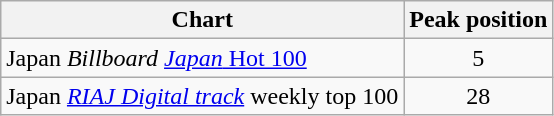<table class="wikitable sortable">
<tr>
<th>Chart</th>
<th>Peak position</th>
</tr>
<tr>
<td>Japan <em>Billboard</em> <a href='#'><em>Japan</em> Hot 100</a></td>
<td style="text-align:center;">5</td>
</tr>
<tr>
<td>Japan <em><a href='#'>RIAJ Digital track</a></em> weekly top 100</td>
<td style="text-align:center;">28</td>
</tr>
</table>
